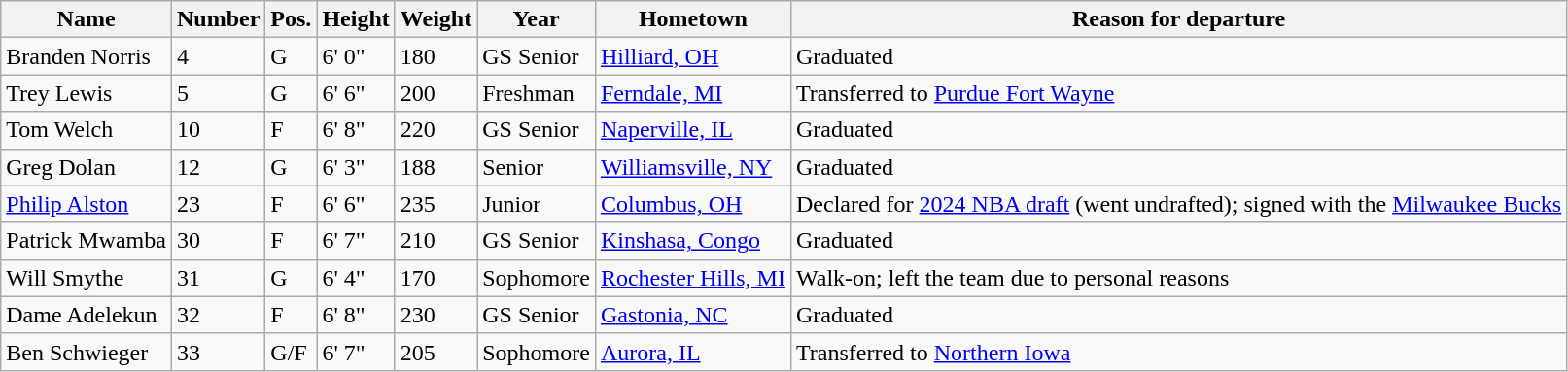<table class="wikitable sortable" border="1">
<tr>
<th>Name</th>
<th>Number</th>
<th>Pos.</th>
<th>Height</th>
<th>Weight</th>
<th>Year</th>
<th>Hometown</th>
<th class="unsortable">Reason for departure</th>
</tr>
<tr>
<td>Branden Norris</td>
<td>4</td>
<td>G</td>
<td>6' 0"</td>
<td>180</td>
<td>GS Senior</td>
<td><a href='#'>Hilliard, OH</a></td>
<td>Graduated</td>
</tr>
<tr>
<td>Trey Lewis</td>
<td>5</td>
<td>G</td>
<td>6' 6"</td>
<td>200</td>
<td> Freshman</td>
<td><a href='#'>Ferndale, MI</a></td>
<td>Transferred to <a href='#'>Purdue Fort Wayne</a></td>
</tr>
<tr>
<td>Tom Welch</td>
<td>10</td>
<td>F</td>
<td>6' 8"</td>
<td>220</td>
<td>GS Senior</td>
<td><a href='#'>Naperville, IL</a></td>
<td>Graduated</td>
</tr>
<tr>
<td>Greg Dolan</td>
<td>12</td>
<td>G</td>
<td>6' 3"</td>
<td>188</td>
<td>Senior</td>
<td><a href='#'>Williamsville, NY</a></td>
<td>Graduated</td>
</tr>
<tr>
<td><a href='#'>Philip Alston</a></td>
<td>23</td>
<td>F</td>
<td>6' 6"</td>
<td>235</td>
<td>Junior</td>
<td><a href='#'>Columbus, OH</a></td>
<td>Declared for <a href='#'>2024 NBA draft</a> (went undrafted); signed with the <a href='#'>Milwaukee Bucks</a></td>
</tr>
<tr>
<td>Patrick Mwamba</td>
<td>30</td>
<td>F</td>
<td>6' 7"</td>
<td>210</td>
<td>GS Senior</td>
<td><a href='#'>Kinshasa, Congo</a></td>
<td>Graduated</td>
</tr>
<tr>
<td>Will Smythe</td>
<td>31</td>
<td>G</td>
<td>6' 4"</td>
<td>170</td>
<td> Sophomore</td>
<td><a href='#'>Rochester Hills, MI</a></td>
<td>Walk-on; left the team due to personal reasons</td>
</tr>
<tr>
<td>Dame Adelekun</td>
<td>32</td>
<td>F</td>
<td>6' 8"</td>
<td>230</td>
<td>GS Senior</td>
<td><a href='#'>Gastonia, NC</a></td>
<td>Graduated</td>
</tr>
<tr>
<td>Ben Schwieger</td>
<td>33</td>
<td>G/F</td>
<td>6' 7"</td>
<td>205</td>
<td> Sophomore</td>
<td><a href='#'>Aurora, IL</a></td>
<td>Transferred to <a href='#'>Northern Iowa</a></td>
</tr>
</table>
